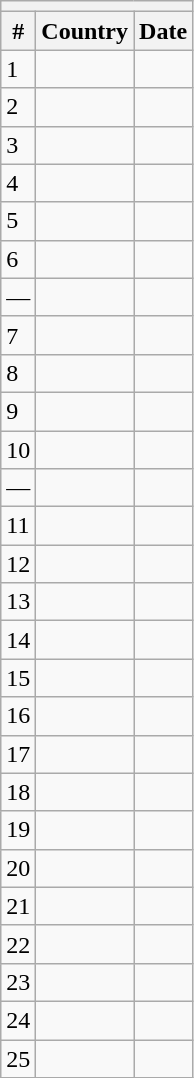<table class="wikitable sortable">
<tr>
<th colspan="3"></th>
</tr>
<tr>
<th>#</th>
<th>Country</th>
<th>Date</th>
</tr>
<tr>
<td>1</td>
<td></td>
<td></td>
</tr>
<tr>
<td>2</td>
<td></td>
<td></td>
</tr>
<tr>
<td>3</td>
<td></td>
<td></td>
</tr>
<tr>
<td>4</td>
<td></td>
<td></td>
</tr>
<tr>
<td>5</td>
<td></td>
<td></td>
</tr>
<tr>
<td>6</td>
<td></td>
<td></td>
</tr>
<tr>
<td>—</td>
<td></td>
<td></td>
</tr>
<tr>
<td>7</td>
<td></td>
<td></td>
</tr>
<tr>
<td>8</td>
<td></td>
<td></td>
</tr>
<tr>
<td>9</td>
<td></td>
<td></td>
</tr>
<tr>
<td>10</td>
<td></td>
<td></td>
</tr>
<tr>
<td>—</td>
<td></td>
<td></td>
</tr>
<tr>
<td>11</td>
<td></td>
<td></td>
</tr>
<tr>
<td>12</td>
<td></td>
<td></td>
</tr>
<tr>
<td>13</td>
<td></td>
<td></td>
</tr>
<tr>
<td>14</td>
<td></td>
<td></td>
</tr>
<tr>
<td>15</td>
<td></td>
<td></td>
</tr>
<tr>
<td>16</td>
<td></td>
<td></td>
</tr>
<tr>
<td>17</td>
<td></td>
<td></td>
</tr>
<tr>
<td>18</td>
<td></td>
<td></td>
</tr>
<tr>
<td>19</td>
<td></td>
<td></td>
</tr>
<tr>
<td>20</td>
<td></td>
<td></td>
</tr>
<tr>
<td>21</td>
<td></td>
<td></td>
</tr>
<tr>
<td>22</td>
<td></td>
<td></td>
</tr>
<tr>
<td>23</td>
<td></td>
<td></td>
</tr>
<tr>
<td>24</td>
<td></td>
<td></td>
</tr>
<tr>
<td>25</td>
<td></td>
<td></td>
</tr>
</table>
